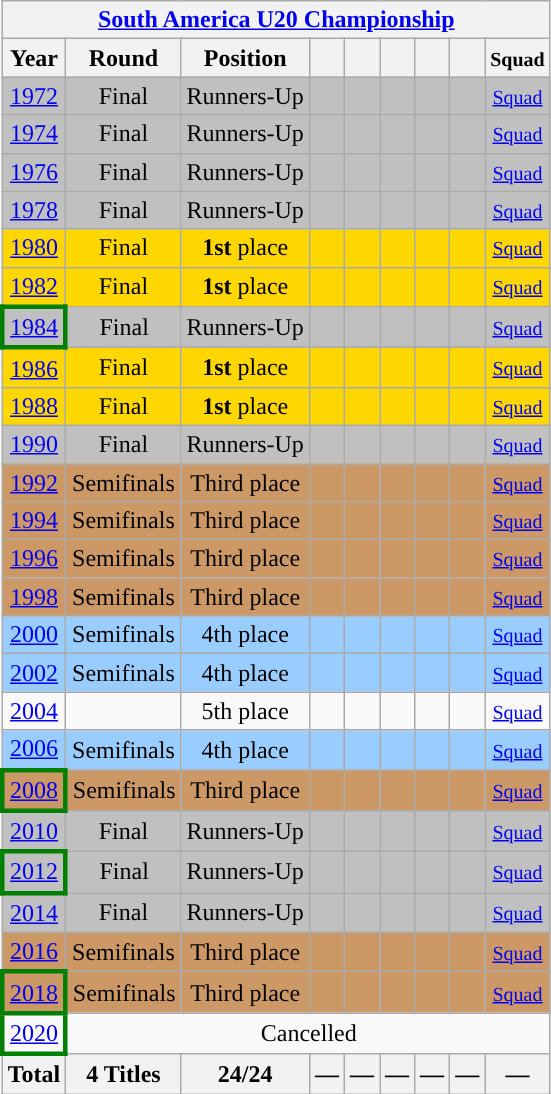<table class="wikitable" style="text-align: center;">
<tr>
<th colspan=9><a href='#'>South America U20 Championship</a></th>
</tr>
<tr>
<th>Year</th>
<th>Round</th>
<th>Position</th>
<th></th>
<th></th>
<th></th>
<th></th>
<th></th>
<th><small>Squad</small></th>
</tr>
<tr bgcolor=silver>
<td> <a href='#'>1972</a></td>
<td>Final</td>
<td>Runners-Up</td>
<td></td>
<td></td>
<td></td>
<td></td>
<td></td>
<td><small> <a href='#'>Squad</a></small></td>
</tr>
<tr bgcolor=silver>
<td> <a href='#'>1974</a></td>
<td>Final</td>
<td>Runners-Up</td>
<td></td>
<td></td>
<td></td>
<td></td>
<td></td>
<td><small> <a href='#'>Squad</a></small></td>
</tr>
<tr bgcolor=silver>
<td> <a href='#'>1976</a></td>
<td>Final</td>
<td>Runners-Up</td>
<td></td>
<td></td>
<td></td>
<td></td>
<td></td>
<td><small> <a href='#'>Squad</a></small></td>
</tr>
<tr bgcolor=silver>
<td> <a href='#'>1978</a></td>
<td>Final</td>
<td>Runners-Up</td>
<td></td>
<td></td>
<td></td>
<td></td>
<td></td>
<td><small> <a href='#'>Squad</a></small></td>
</tr>
<tr bgcolor=gold>
<td> <a href='#'>1980</a></td>
<td>Final</td>
<td><strong>1st</strong> place</td>
<td></td>
<td></td>
<td></td>
<td></td>
<td></td>
<td><small> <a href='#'>Squad</a></small></td>
</tr>
<tr bgcolor=gold>
<td> <a href='#'>1982</a></td>
<td>Final</td>
<td><strong>1st</strong> place</td>
<td></td>
<td></td>
<td></td>
<td></td>
<td></td>
<td><small> <a href='#'>Squad</a></small></td>
</tr>
<tr bgcolor=silver>
<td style="border:3px solid green"> <a href='#'>1984</a></td>
<td>Final</td>
<td>Runners-Up</td>
<td></td>
<td></td>
<td></td>
<td></td>
<td></td>
<td><small> <a href='#'>Squad</a></small></td>
</tr>
<tr bgcolor=gold>
<td> <a href='#'>1986</a></td>
<td>Final</td>
<td><strong>1st</strong> place</td>
<td></td>
<td></td>
<td></td>
<td></td>
<td></td>
<td><small> <a href='#'>Squad</a></small></td>
</tr>
<tr bgcolor=gold>
<td> <a href='#'>1988</a></td>
<td>Final</td>
<td><strong>1st</strong> place</td>
<td></td>
<td></td>
<td></td>
<td></td>
<td></td>
<td><small> <a href='#'>Squad</a></small></td>
</tr>
<tr bgcolor=silver>
<td> <a href='#'>1990</a></td>
<td>Final</td>
<td>Runners-Up</td>
<td></td>
<td></td>
<td></td>
<td></td>
<td></td>
<td><small> <a href='#'>Squad</a></small></td>
</tr>
<tr bgcolor=cc9966>
<td> <a href='#'>1992</a></td>
<td>Semifinals</td>
<td>Third place</td>
<td></td>
<td></td>
<td></td>
<td></td>
<td></td>
<td><small> <a href='#'>Squad</a></small></td>
</tr>
<tr bgcolor=cc9966>
<td> <a href='#'>1994</a></td>
<td>Semifinals</td>
<td>Third place</td>
<td></td>
<td></td>
<td></td>
<td></td>
<td></td>
<td><small> <a href='#'>Squad</a></small></td>
</tr>
<tr bgcolor=cc9966>
<td> <a href='#'>1996</a></td>
<td>Semifinals</td>
<td>Third place</td>
<td></td>
<td></td>
<td></td>
<td></td>
<td></td>
<td><small> <a href='#'>Squad</a></small></td>
</tr>
<tr bgcolor=cc9966>
<td> <a href='#'>1998</a></td>
<td>Semifinals</td>
<td>Third place</td>
<td></td>
<td></td>
<td></td>
<td></td>
<td></td>
<td><small> <a href='#'>Squad</a></small></td>
</tr>
<tr bgcolor=9acdff>
<td> <a href='#'>2000</a></td>
<td>Semifinals</td>
<td>4th place</td>
<td></td>
<td></td>
<td></td>
<td></td>
<td></td>
<td><small> <a href='#'>Squad</a></small></td>
</tr>
<tr bgcolor=9acdff>
<td> <a href='#'>2002</a></td>
<td>Semifinals</td>
<td>4th place</td>
<td></td>
<td></td>
<td></td>
<td></td>
<td></td>
<td><small> <a href='#'>Squad</a></small></td>
</tr>
<tr>
<td> <a href='#'>2004</a></td>
<td></td>
<td>5th place</td>
<td></td>
<td></td>
<td></td>
<td></td>
<td></td>
<td><small> <a href='#'>Squad</a></small></td>
</tr>
<tr bgcolor=9acdff>
<td> <a href='#'>2006</a></td>
<td>Semifinals</td>
<td>4th place</td>
<td></td>
<td></td>
<td></td>
<td></td>
<td></td>
<td><small> <a href='#'>Squad</a></small></td>
</tr>
<tr bgcolor=cc9966>
<td style="border:3px solid green"> <a href='#'>2008</a></td>
<td>Semifinals</td>
<td>Third place</td>
<td></td>
<td></td>
<td></td>
<td></td>
<td></td>
<td><small> <a href='#'>Squad</a></small></td>
</tr>
<tr bgcolor=silver>
<td> <a href='#'>2010</a></td>
<td>Final</td>
<td>Runners-Up</td>
<td></td>
<td></td>
<td></td>
<td></td>
<td></td>
<td><small> <a href='#'>Squad</a></small></td>
</tr>
<tr bgcolor=silver>
<td style="border:3px solid green"> <a href='#'>2012</a></td>
<td>Final</td>
<td>Runners-Up</td>
<td></td>
<td></td>
<td></td>
<td></td>
<td></td>
<td><small> <a href='#'>Squad</a></small></td>
</tr>
<tr bgcolor=silver>
<td> <a href='#'>2014</a></td>
<td>Final</td>
<td>Runners-Up</td>
<td></td>
<td></td>
<td></td>
<td></td>
<td></td>
<td><small> <a href='#'>Squad</a></small></td>
</tr>
<tr bgcolor=cc9966>
<td> <a href='#'>2016</a></td>
<td>Semifinals</td>
<td>Third place</td>
<td></td>
<td></td>
<td></td>
<td></td>
<td></td>
<td><small> <a href='#'>Squad</a></small></td>
</tr>
<tr bgcolor=cc9966>
<td style="border:3px solid green"> <a href='#'>2018</a></td>
<td>Semifinals</td>
<td>Third place</td>
<td></td>
<td></td>
<td></td>
<td></td>
<td></td>
<td><small> <a href='#'>Squad</a></small></td>
</tr>
<tr>
<td style="border:3px solid green"> <a href='#'>2020</a></td>
<td colspan="8">Cancelled</td>
</tr>
<tr>
<th>Total</th>
<th>4 Titles</th>
<th>24/24</th>
<th>—</th>
<th>—</th>
<th>—</th>
<th>—</th>
<th>—</th>
<th>—</th>
</tr>
</table>
